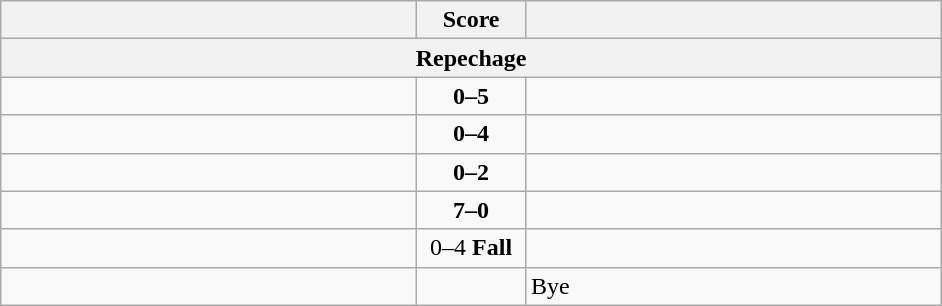<table class="wikitable" style="text-align: left;">
<tr>
<th align="right" width="270"></th>
<th width="65">Score</th>
<th align="left" width="270"></th>
</tr>
<tr>
<th colspan="3">Repechage</th>
</tr>
<tr>
<td></td>
<td align=center><strong>0–5</strong></td>
<td><strong></strong></td>
</tr>
<tr>
<td></td>
<td align=center><strong>0–4</strong></td>
<td><strong></strong></td>
</tr>
<tr>
<td></td>
<td align=center><strong>0–2</strong></td>
<td><strong></strong></td>
</tr>
<tr>
<td><strong></strong></td>
<td align=center><strong>7–0</strong></td>
<td></td>
</tr>
<tr>
<td></td>
<td align=center>0–4 <strong>Fall</strong></td>
<td><strong></strong></td>
</tr>
<tr>
<td><strong></strong></td>
<td></td>
<td>Bye</td>
</tr>
</table>
